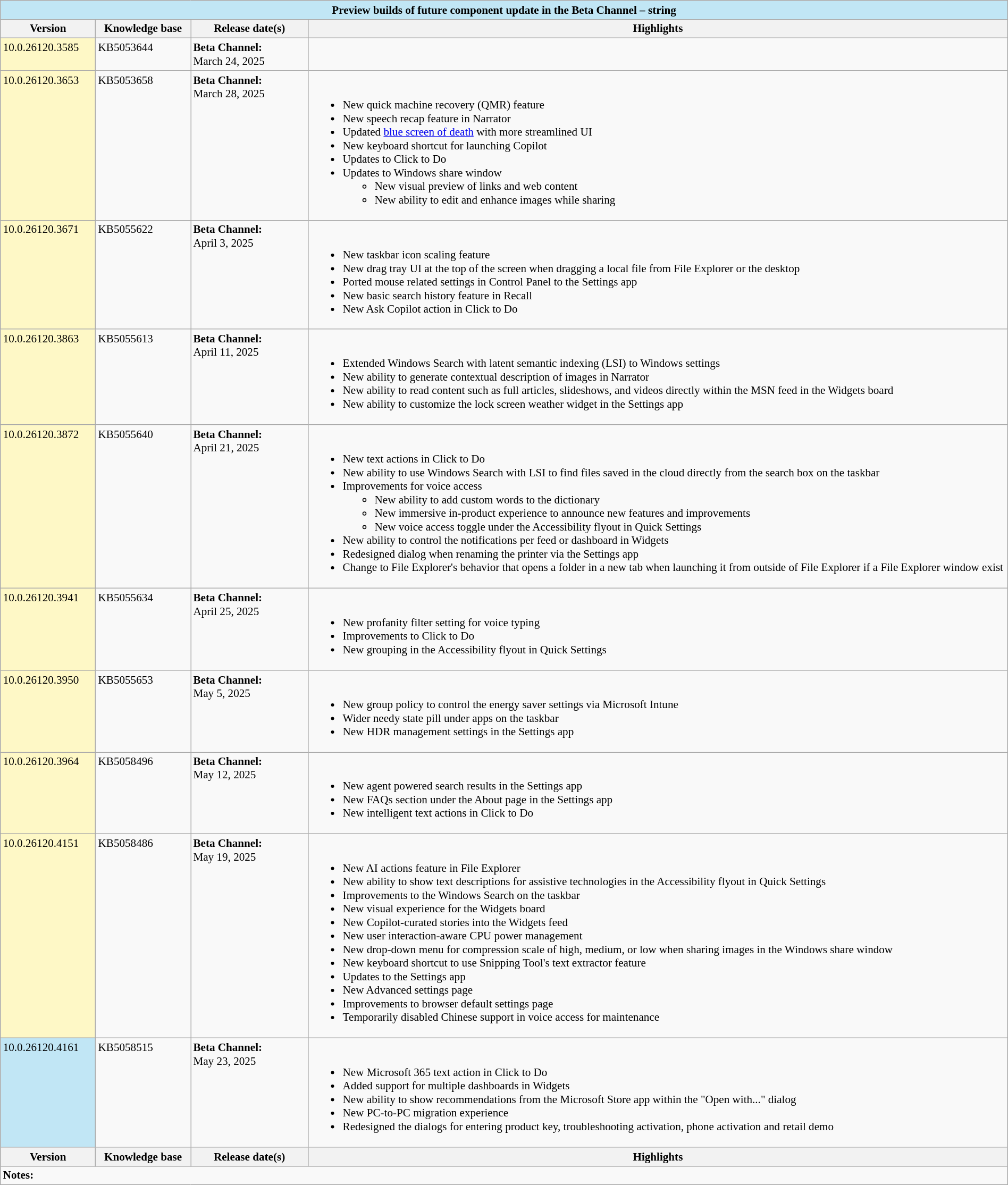<table class="wikitable mw-collapsible mw-collapsed" style=width:100%;font-size:88%>
<tr>
<th colspan=4 style=background:#c1e6f5>Preview builds of future component update in the Beta Channel –  string</th>
</tr>
<tr>
<th scope=col style=width:8em>Version</th>
<th scope=col style=width:8em>Knowledge base</th>
<th scope=col style=width:10em>Release date(s)</th>
<th scope=col>Highlights</th>
</tr>
<tr valign=top>
<td style=background:#fef8c6>10.0.26120.3585<br></td>
<td>KB5053644</td>
<td><strong>Beta Channel:</strong><br>March 24, 2025</td>
<td></td>
</tr>
<tr valign=top>
<td style=background:#fef8c6>10.0.26120.3653<br></td>
<td>KB5053658</td>
<td><strong>Beta Channel:</strong><br>March 28, 2025</td>
<td><br><ul><li>New quick machine recovery (QMR) feature</li><li>New speech recap feature in Narrator</li><li>Updated <a href='#'>blue screen of death</a> with more streamlined UI</li><li>New  keyboard shortcut for launching Copilot</li><li>Updates to Click to Do</li><li>Updates to Windows share window<ul><li>New visual preview of links and web content</li><li>New ability to edit and enhance images while sharing</li></ul></li></ul></td>
</tr>
<tr valign=top>
<td style=background:#fef8c6>10.0.26120.3671<br></td>
<td>KB5055622</td>
<td><strong>Beta Channel:</strong><br>April 3, 2025</td>
<td><br><ul><li>New taskbar icon scaling feature</li><li>New drag tray UI at the top of the screen when dragging a local file from File Explorer or the desktop</li><li>Ported mouse related settings in Control Panel to the Settings app</li><li>New basic search history feature in Recall</li><li>New Ask Copilot action in Click to Do</li></ul></td>
</tr>
<tr valign=top>
<td style=background:#fef8c6>10.0.26120.3863<br></td>
<td>KB5055613</td>
<td><strong>Beta Channel:</strong><br>April 11, 2025</td>
<td><br><ul><li>Extended Windows Search with latent semantic indexing (LSI) to Windows settings</li><li>New ability to generate contextual description of images in Narrator</li><li>New ability to read content such as full articles, slideshows, and videos directly within the MSN feed in the Widgets board</li><li>New ability to customize the lock screen weather widget in the Settings app</li></ul></td>
</tr>
<tr valign=top>
<td style=background:#fef8c6>10.0.26120.3872<br></td>
<td>KB5055640</td>
<td><strong>Beta Channel:</strong><br>April 21, 2025</td>
<td><br><ul><li>New text actions in Click to Do</li><li>New ability to use Windows Search with LSI to find files saved in the cloud directly from the search box on the taskbar</li><li>Improvements for voice access<ul><li>New ability to add custom words to the dictionary</li><li>New immersive in-product experience to announce new features and improvements</li><li>New voice access toggle under the Accessibility flyout in Quick Settings</li></ul></li><li>New ability to control the notifications per feed or dashboard in Widgets</li><li>Redesigned dialog when renaming the printer via the Settings app</li><li>Change to File Explorer's behavior that opens a folder in a new tab when launching it from outside of File Explorer if a File Explorer window exist</li></ul></td>
</tr>
<tr valign=top>
<td style=background:#fef8c6>10.0.26120.3941<br></td>
<td>KB5055634</td>
<td><strong>Beta Channel:</strong><br>April 25, 2025</td>
<td><br><ul><li>New profanity filter setting for voice typing</li><li>Improvements to Click to Do</li><li>New grouping in the Accessibility flyout in Quick Settings</li></ul></td>
</tr>
<tr valign=top>
<td style=background:#fef8c6>10.0.26120.3950<br></td>
<td>KB5055653</td>
<td><strong>Beta Channel:</strong><br>May 5, 2025</td>
<td><br><ul><li>New group policy to control the energy saver settings via Microsoft Intune</li><li>Wider needy state pill under apps on the taskbar</li><li>New HDR management settings in the Settings app</li></ul></td>
</tr>
<tr valign=top>
<td style=background:#fef8c6>10.0.26120.3964<br></td>
<td>KB5058496</td>
<td><strong>Beta Channel:</strong><br>May 12, 2025</td>
<td><br><ul><li>New agent powered search results in the Settings app</li><li>New FAQs section under the About page in the Settings app</li><li>New intelligent text actions in Click to Do</li></ul></td>
</tr>
<tr valign=top>
<td style=background:#fef8c6>10.0.26120.4151<br></td>
<td>KB5058486</td>
<td><strong>Beta Channel:</strong><br>May 19, 2025</td>
<td><br><ul><li>New AI actions feature in File Explorer</li><li>New ability to show text descriptions for assistive technologies in the Accessibility flyout in Quick Settings</li><li>Improvements to the Windows Search on the taskbar</li><li>New visual experience for the Widgets board</li><li>New Copilot-curated stories into the Widgets feed</li><li>New user interaction-aware CPU power management</li><li>New drop-down menu for compression scale of high, medium, or low when sharing images in the Windows share window</li><li>New  keyboard shortcut to use Snipping Tool's text extractor feature</li><li>Updates to the Settings app</li><li>New Advanced settings page</li><li>Improvements to browser default settings page</li><li>Temporarily disabled Chinese support in voice access for maintenance</li></ul></td>
</tr>
<tr valign=top>
<td style=background:#c1e6f5>10.0.26120.4161<br></td>
<td>KB5058515</td>
<td><strong>Beta Channel:</strong><br>May 23, 2025</td>
<td><br><ul><li>New Microsoft 365 text action in Click to Do</li><li>Added support for multiple dashboards in Widgets</li><li>New ability to show recommendations from the Microsoft Store app within the "Open with..." dialog</li><li>New PC-to-PC migration experience</li><li>Redesigned the dialogs for entering product key, troubleshooting activation, phone activation and retail demo</li></ul></td>
</tr>
<tr>
<th>Version</th>
<th>Knowledge base</th>
<th>Release date(s)</th>
<th>Highlights</th>
</tr>
<tr>
<td class="wikitable mw-collapsible" colspan=4 style=text-align:left><strong>Notes:</strong></td>
</tr>
</table>
